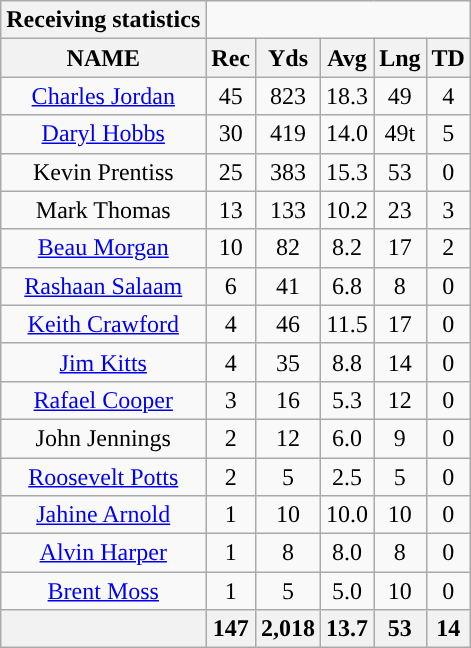<table class="wikitable sortable" style="text-align:center;">
<tr>
<th style="text-align:center;">Receiving statistics</th>
</tr>
<tr>
<th>NAME</th>
<th>Rec</th>
<th>Yds</th>
<th>Avg</th>
<th>Lng</th>
<th>TD</th>
</tr>
<tr>
<td><a href='#'>Charles Jordan</a></td>
<td>45</td>
<td>823</td>
<td>18.3</td>
<td>49</td>
<td>4</td>
</tr>
<tr>
<td><a href='#'>Daryl Hobbs</a></td>
<td>30</td>
<td>419</td>
<td>14.0</td>
<td>49t</td>
<td>5</td>
</tr>
<tr>
<td>Kevin Prentiss</td>
<td>25</td>
<td>383</td>
<td>15.3</td>
<td>53</td>
<td>0</td>
</tr>
<tr>
<td>Mark Thomas</td>
<td>13</td>
<td>133</td>
<td>10.2</td>
<td>23</td>
<td>3</td>
</tr>
<tr>
<td><a href='#'>Beau Morgan</a></td>
<td>10</td>
<td>82</td>
<td>8.2</td>
<td>17</td>
<td>2</td>
</tr>
<tr>
<td><a href='#'>Rashaan Salaam</a></td>
<td>6</td>
<td>41</td>
<td>6.8</td>
<td>8</td>
<td>0</td>
</tr>
<tr>
<td><a href='#'>Keith Crawford</a></td>
<td>4</td>
<td>46</td>
<td>11.5</td>
<td>17</td>
<td>0</td>
</tr>
<tr>
<td><a href='#'>Jim Kitts</a></td>
<td>4</td>
<td>35</td>
<td>8.8</td>
<td>14</td>
<td>0</td>
</tr>
<tr>
<td><a href='#'>Rafael Cooper</a></td>
<td>3</td>
<td>16</td>
<td>5.3</td>
<td>12</td>
<td>0</td>
</tr>
<tr>
<td>John Jennings</td>
<td>2</td>
<td>12</td>
<td>6.0</td>
<td>9</td>
<td>0</td>
</tr>
<tr>
<td><a href='#'>Roosevelt Potts</a></td>
<td>2</td>
<td>5</td>
<td>2.5</td>
<td>5</td>
<td>0</td>
</tr>
<tr>
<td><a href='#'>Jahine Arnold</a></td>
<td>1</td>
<td>10</td>
<td>10.0</td>
<td>10</td>
<td>0</td>
</tr>
<tr>
<td><a href='#'>Alvin Harper</a></td>
<td>1</td>
<td>8</td>
<td>8.0</td>
<td>8</td>
<td>0</td>
</tr>
<tr>
<td><a href='#'>Brent Moss</a></td>
<td>1</td>
<td>5</td>
<td>5.0</td>
<td>10</td>
<td>0</td>
</tr>
<tr>
<th colspan="1"></th>
<th>147</th>
<th>2,018</th>
<th>13.7</th>
<th>53</th>
<th>14</th>
</tr>
</table>
